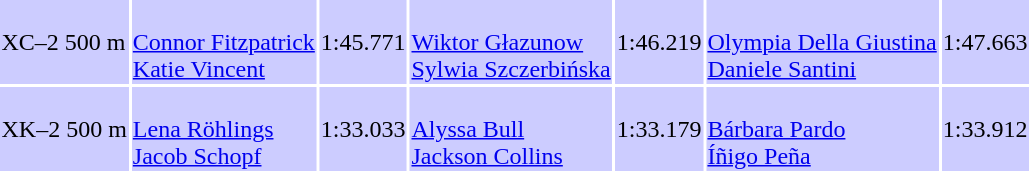<table>
<tr bgcolor=ccccff>
<td>XC–2 500 m<br></td>
<td><br><a href='#'>Connor Fitzpatrick</a><br><a href='#'>Katie Vincent</a></td>
<td>1:45.771</td>
<td><br><a href='#'>Wiktor Głazunow</a><br><a href='#'>Sylwia Szczerbińska</a></td>
<td>1:46.219</td>
<td><br><a href='#'>Olympia Della Giustina</a><br><a href='#'>Daniele Santini</a></td>
<td>1:47.663</td>
</tr>
<tr bgcolor=ccccff>
<td>XK–2 500 m<br></td>
<td><br><a href='#'>Lena Röhlings</a><br><a href='#'>Jacob Schopf</a></td>
<td>1:33.033</td>
<td><br><a href='#'>Alyssa Bull</a><br><a href='#'>Jackson Collins</a></td>
<td>1:33.179</td>
<td><br><a href='#'>Bárbara Pardo</a><br><a href='#'>Íñigo Peña</a></td>
<td>1:33.912</td>
</tr>
</table>
